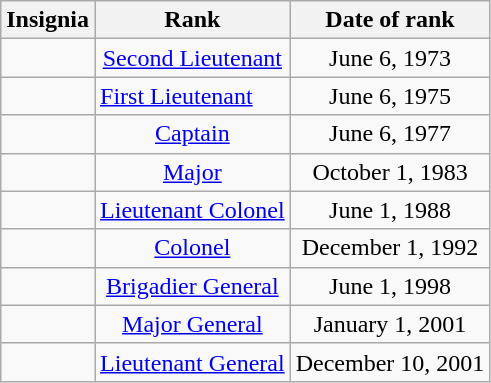<table class="wikitable">
<tr>
<th>Insignia</th>
<th>Rank</th>
<th>Date of rank</th>
</tr>
<tr>
<td align="center"></td>
<td align="center"><a href='#'>Second Lieutenant</a></td>
<td align="center">June 6, 1973</td>
</tr>
<tr>
<td align="center"></td>
<td><a href='#'>First Lieutenant</a></td>
<td align="center">June 6, 1975</td>
</tr>
<tr>
<td align="center"></td>
<td align="center"><a href='#'>Captain</a></td>
<td align="center">June 6, 1977</td>
</tr>
<tr>
<td align="center"></td>
<td align="center"><a href='#'>Major</a></td>
<td align="center">October 1, 1983</td>
</tr>
<tr>
<td align="center"></td>
<td align="center"><a href='#'>Lieutenant Colonel</a></td>
<td align="center">June 1, 1988</td>
</tr>
<tr>
<td align="center"></td>
<td align="center"><a href='#'>Colonel</a></td>
<td align="center">December 1, 1992</td>
</tr>
<tr>
<td align="center"></td>
<td align="center"><a href='#'>Brigadier General</a></td>
<td align="center">June 1, 1998</td>
</tr>
<tr>
<td align="center"></td>
<td align="center"><a href='#'>Major General</a></td>
<td align="center">January 1, 2001</td>
</tr>
<tr>
<td align="center"></td>
<td align="center"><a href='#'>Lieutenant General</a></td>
<td align="center">December 10, 2001</td>
</tr>
</table>
